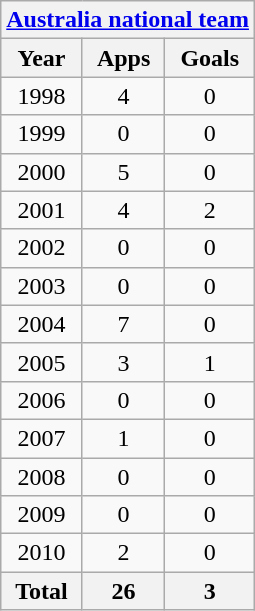<table class="wikitable" style="text-align:center">
<tr>
<th colspan=3><a href='#'>Australia national team</a></th>
</tr>
<tr>
<th>Year</th>
<th>Apps</th>
<th>Goals</th>
</tr>
<tr>
<td>1998</td>
<td>4</td>
<td>0</td>
</tr>
<tr>
<td>1999</td>
<td>0</td>
<td>0</td>
</tr>
<tr>
<td>2000</td>
<td>5</td>
<td>0</td>
</tr>
<tr>
<td>2001</td>
<td>4</td>
<td>2</td>
</tr>
<tr>
<td>2002</td>
<td>0</td>
<td>0</td>
</tr>
<tr>
<td>2003</td>
<td>0</td>
<td>0</td>
</tr>
<tr>
<td>2004</td>
<td>7</td>
<td>0</td>
</tr>
<tr>
<td>2005</td>
<td>3</td>
<td>1</td>
</tr>
<tr>
<td>2006</td>
<td>0</td>
<td>0</td>
</tr>
<tr>
<td>2007</td>
<td>1</td>
<td>0</td>
</tr>
<tr>
<td>2008</td>
<td>0</td>
<td>0</td>
</tr>
<tr>
<td>2009</td>
<td>0</td>
<td>0</td>
</tr>
<tr>
<td>2010</td>
<td>2</td>
<td>0</td>
</tr>
<tr>
<th>Total</th>
<th>26</th>
<th>3</th>
</tr>
</table>
